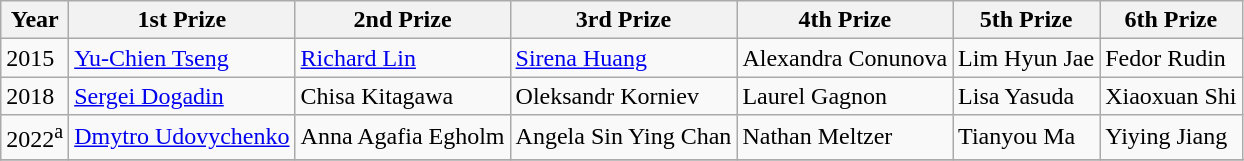<table class="wikitable">
<tr>
<th>Year</th>
<th>1st Prize</th>
<th>2nd Prize</th>
<th>3rd Prize</th>
<th>4th Prize</th>
<th>5th Prize</th>
<th>6th Prize</th>
</tr>
<tr>
<td>2015</td>
<td> <a href='#'>Yu-Chien Tseng</a></td>
<td> <a href='#'>Richard Lin</a></td>
<td> <a href='#'>Sirena Huang</a></td>
<td> Alexandra Conunova</td>
<td> Lim Hyun Jae</td>
<td> Fedor Rudin</td>
</tr>
<tr>
<td>2018</td>
<td> <a href='#'>Sergei Dogadin</a></td>
<td> Chisa Kitagawa</td>
<td> Oleksandr Korniev</td>
<td> Laurel Gagnon</td>
<td> Lisa Yasuda</td>
<td> Xiaoxuan Shi</td>
</tr>
<tr>
<td>2022<sup>a</sup></td>
<td> <a href='#'>Dmytro Udovychenko</a></td>
<td> Anna Agafia Egholm</td>
<td> Angela Sin Ying Chan</td>
<td> Nathan Meltzer</td>
<td> Tianyou Ma</td>
<td> Yiying Jiang</td>
</tr>
<tr>
</tr>
</table>
